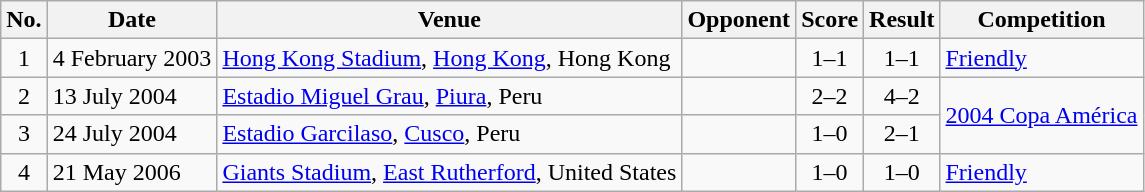<table class="wikitable sortable">
<tr>
<th scope="col">No.</th>
<th scope="col">Date</th>
<th scope="col">Venue</th>
<th scope="col">Opponent</th>
<th scope="col">Score</th>
<th scope="col">Result</th>
<th scope="col">Competition</th>
</tr>
<tr>
<td align="center">1</td>
<td>4 February 2003</td>
<td><a href='#'>Hong Kong Stadium</a>, <a href='#'>Hong Kong</a>, Hong Kong</td>
<td></td>
<td align="center">1–1</td>
<td align="center">1–1</td>
<td><a href='#'>Friendly</a></td>
</tr>
<tr>
<td align="center">2</td>
<td>13 July 2004</td>
<td><a href='#'>Estadio Miguel Grau</a>, <a href='#'>Piura</a>, Peru</td>
<td></td>
<td align="center">2–2</td>
<td align="center">4–2</td>
<td rowspan="2"><a href='#'>2004 Copa América</a></td>
</tr>
<tr>
<td align="center">3</td>
<td>24 July 2004</td>
<td><a href='#'>Estadio Garcilaso</a>, <a href='#'>Cusco</a>, Peru</td>
<td></td>
<td align="center">1–0</td>
<td align="center">2–1</td>
</tr>
<tr>
<td align="center">4</td>
<td>21 May 2006</td>
<td><a href='#'>Giants Stadium</a>, <a href='#'>East Rutherford</a>, United States</td>
<td></td>
<td align="center">1–0</td>
<td align="center">1–0</td>
<td><a href='#'>Friendly</a></td>
</tr>
</table>
